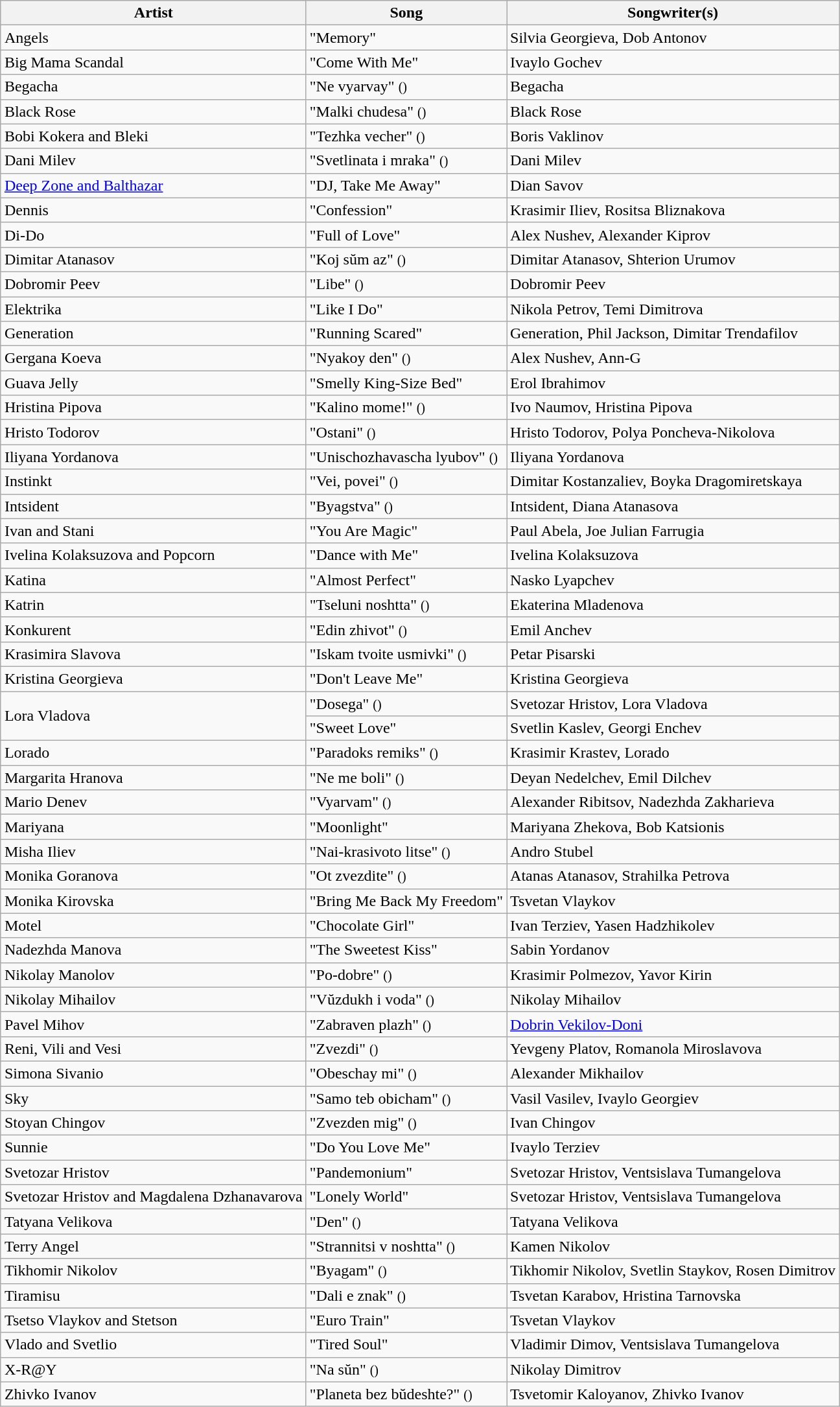<table class="sortable wikitable" style="margin: 1em auto 1em auto">
<tr>
<th>Artist</th>
<th>Song</th>
<th>Songwriter(s)</th>
</tr>
<tr>
<td>Angels</td>
<td>"Memory"</td>
<td>Silvia Georgieva, Dob Antonov</td>
</tr>
<tr>
<td>Big Mama Scandal</td>
<td>"Come With Me"</td>
<td>Ivaylo Gochev</td>
</tr>
<tr>
<td>Begacha</td>
<td>"Ne vyarvay" <small>()</small></td>
<td>Begacha</td>
</tr>
<tr>
<td>Black Rose</td>
<td>"Malki chudesa" <small>()</small></td>
<td>Black Rose</td>
</tr>
<tr>
<td>Bobi Kokera and Bleki</td>
<td>"Tezhka vecher" <small>()</small></td>
<td>Boris Vaklinov</td>
</tr>
<tr>
<td>Dani Milev</td>
<td>"Svetlinata i mraka" <small>()</small></td>
<td>Dani Milev</td>
</tr>
<tr>
<td><a href='#'>Deep Zone and Balthazar</a></td>
<td>"DJ, Take Me Away"</td>
<td>Dian Savov</td>
</tr>
<tr>
<td>Dennis</td>
<td>"Confession"</td>
<td>Krasimir Iliev, Rositsa Bliznakova</td>
</tr>
<tr>
<td>Di-Do</td>
<td>"Full of Love"</td>
<td>Alex Nushev, Alexander Kiprov</td>
</tr>
<tr>
<td>Dimitar Atanasov</td>
<td>"Koj sŭm az" <small>()</small></td>
<td>Dimitar Atanasov, Shterion Urumov</td>
</tr>
<tr>
<td>Dobromir Peev</td>
<td>"Libe" <small>()</small></td>
<td>Dobromir Peev</td>
</tr>
<tr>
<td>Elektrika</td>
<td>"Like I Do"</td>
<td>Nikola Petrov, Temi Dimitrova</td>
</tr>
<tr>
<td>Generation</td>
<td>"Running Scared"</td>
<td>Generation, Phil Jackson, Dimitar Trendafilov</td>
</tr>
<tr>
<td>Gergana Koeva</td>
<td>"Nyakoy den" <small>()</small></td>
<td>Alex Nushev, Ann-G</td>
</tr>
<tr>
<td>Guava Jelly</td>
<td>"Smelly King-Size Bed"</td>
<td>Erol Ibrahimov</td>
</tr>
<tr>
<td>Hristina Pipova</td>
<td>"Kalino mome!" <small>()</small></td>
<td>Ivo Naumov, Hristina Pipova</td>
</tr>
<tr>
<td>Hristo Todorov</td>
<td>"Ostani" <small>()</small></td>
<td>Hristo Todorov, Polya Poncheva-Nikolova</td>
</tr>
<tr>
<td>Iliyana Yordanova</td>
<td>"Unischozhavascha lyubov" <small>()</small></td>
<td>Iliyana Yordanova</td>
</tr>
<tr>
<td>Instinkt</td>
<td>"Vei, povei" <small>()</small></td>
<td>Dimitar Kostanzaliev, Boyka Dragomiretskaya</td>
</tr>
<tr>
<td>Intsident</td>
<td>"Byagstva" <small>()</small></td>
<td>Intsident, Diana Atanasova</td>
</tr>
<tr>
<td>Ivan and Stani</td>
<td>"You Are Magic"</td>
<td>Paul Abela, Joe Julian Farrugia</td>
</tr>
<tr>
<td>Ivelina Kolaksuzova and Popcorn</td>
<td>"Dance with Me"</td>
<td>Ivelina Kolaksuzova</td>
</tr>
<tr>
<td>Katina</td>
<td>"Almost Perfect"</td>
<td>Nasko Lyapchev</td>
</tr>
<tr>
<td>Katrin</td>
<td>"Tseluni noshtta" <small>()</small></td>
<td>Ekaterina Mladenova</td>
</tr>
<tr>
<td>Konkurent</td>
<td>"Edin zhivot" <small>()</small></td>
<td>Emil Anchev</td>
</tr>
<tr>
<td>Krasimira Slavova</td>
<td>"Iskam tvoite usmivki" <small>()</small></td>
<td>Petar Pisarski</td>
</tr>
<tr>
<td>Kristina Georgieva</td>
<td>"Don't Leave Me"</td>
<td>Kristina Georgieva</td>
</tr>
<tr>
<td rowspan="2">Lora Vladova</td>
<td>"Dosega" <small>()</small></td>
<td>Svetozar Hristov, Lora Vladova</td>
</tr>
<tr>
<td>"Sweet Love"</td>
<td>Svetlin Kaslev, Georgi Enchev</td>
</tr>
<tr>
<td>Lorado</td>
<td>"Paradoks remiks" <small>()</small></td>
<td>Krasimir Krastev, Lorado</td>
</tr>
<tr>
<td>Margarita Hranova</td>
<td>"Ne me boli" <small>()</small></td>
<td>Deyan Nedelchev, Emil Dilchev</td>
</tr>
<tr>
<td>Mario Denev</td>
<td>"Vyarvam" <small>()</small></td>
<td>Alexander Ribitsov, Nadezhda Zakharieva</td>
</tr>
<tr>
<td>Mariyana</td>
<td>"Moonlight"</td>
<td>Mariyana Zhekova, Bob Katsionis</td>
</tr>
<tr>
<td>Misha Iliev</td>
<td>"Nai-krasivoto litse" <small>()</small></td>
<td>Andro Stubel</td>
</tr>
<tr>
<td>Monika Goranova</td>
<td>"Ot zvezdite" <small>()</small></td>
<td>Atanas Atanasov, Strahilka Petrova</td>
</tr>
<tr>
<td>Monika Kirovska</td>
<td>"Bring Me Back My Freedom"</td>
<td>Tsvetan Vlaykov</td>
</tr>
<tr>
<td>Motel</td>
<td>"Chocolate Girl"</td>
<td>Ivan Terziev, Yasen Hadzhikolev</td>
</tr>
<tr>
<td>Nadezhda Manova</td>
<td>"The Sweetest Kiss"</td>
<td>Sabin Yordanov</td>
</tr>
<tr>
<td>Nikolay Manolov</td>
<td>"Po-dobre" <small>()</small></td>
<td>Krasimir Polmezov, Yavor Kirin</td>
</tr>
<tr>
<td>Nikolay Mihailov</td>
<td>"Vŭzdukh i voda" <small>()</small></td>
<td>Nikolay Mihailov</td>
</tr>
<tr>
<td>Pavel Mihov</td>
<td>"Zabraven plazh" <small>()</small></td>
<td><a href='#'>Dobrin Vekilov-Doni</a></td>
</tr>
<tr>
<td>Reni, Vili and Vesi</td>
<td>"Zvezdi" <small>()</small></td>
<td>Yevgeny Platov, Romanola Miroslavova</td>
</tr>
<tr>
<td>Simona Sivanio</td>
<td>"Obeschay mi" <small>()</small></td>
<td>Alexander Mikhailov</td>
</tr>
<tr>
<td>Sky</td>
<td>"Samo teb obicham" <small>()</small></td>
<td>Vasil Vasilev, Ivaylo Georgiev</td>
</tr>
<tr>
<td>Stoyan Chingov</td>
<td>"Zvezden mig" <small>()</small></td>
<td>Ivan Chingov</td>
</tr>
<tr>
<td>Sunnie</td>
<td>"Do You Love Me"</td>
<td>Ivaylo Terziev</td>
</tr>
<tr>
<td>Svetozar Hristov</td>
<td>"Pandemonium"</td>
<td>Svetozar Hristov, Ventsislava Tumangelova</td>
</tr>
<tr>
<td>Svetozar Hristov and Magdalena Dzhanavarova</td>
<td>"Lonely World"</td>
<td>Svetozar Hristov, Ventsislava Tumangelova</td>
</tr>
<tr>
<td>Tatyana Velikova</td>
<td>"Den" <small>()</small></td>
<td>Tatyana Velikova</td>
</tr>
<tr>
<td>Terry Angel</td>
<td>"Strannitsi v noshtta" <small>()</small></td>
<td>Kamen Nikolov</td>
</tr>
<tr>
<td>Tikhomir Nikolov</td>
<td>"Byagam" <small>()</small></td>
<td>Tikhomir Nikolov, Svetlin Staykov, Rosen Dimitrov</td>
</tr>
<tr>
<td>Tiramisu</td>
<td>"Dali e znak" <small>()</small></td>
<td>Tsvetan Karabov, Hristina Tarnovska</td>
</tr>
<tr>
<td>Tsetso Vlaykov and Stetson</td>
<td>"Euro Train"</td>
<td>Tsvetan Vlaykov</td>
</tr>
<tr>
<td>Vlado and Svetlio</td>
<td>"Tired Soul"</td>
<td>Vladimir Dimov, Ventsislava Tumangelova</td>
</tr>
<tr>
<td>X-R@Y</td>
<td>"Na sŭn" <small>()</small></td>
<td>Nikolay Dimitrov</td>
</tr>
<tr>
<td>Zhivko Ivanov</td>
<td>"Planeta bez bŭdeshte?" <small>()</small></td>
<td>Tsvetomir Kaloyanov, Zhivko Ivanov</td>
</tr>
</table>
